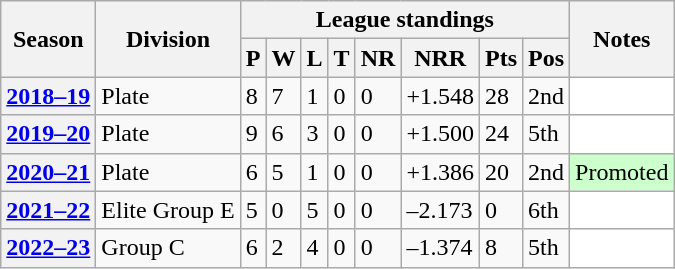<table class="wikitable sortable">
<tr>
<th scope="col" rowspan="2">Season</th>
<th scope="col" rowspan="2">Division</th>
<th scope="col" colspan="8">League standings</th>
<th scope="col" rowspan="2">Notes</th>
</tr>
<tr>
<th scope="col">P</th>
<th scope="col">W</th>
<th scope="col">L</th>
<th scope="col">T</th>
<th scope="col">NR</th>
<th scope="col">NRR</th>
<th scope="col">Pts</th>
<th scope="col">Pos</th>
</tr>
<tr>
<th scope="row"><a href='#'>2018–19</a></th>
<td>Plate</td>
<td>8</td>
<td>7</td>
<td>1</td>
<td>0</td>
<td>0</td>
<td>+1.548</td>
<td>28</td>
<td>2nd</td>
<td style="background: white;"></td>
</tr>
<tr>
<th scope="row"><a href='#'>2019–20</a></th>
<td>Plate</td>
<td>9</td>
<td>6</td>
<td>3</td>
<td>0</td>
<td>0</td>
<td>+1.500</td>
<td>24</td>
<td>5th</td>
<td style="background: white;"></td>
</tr>
<tr>
<th scope="row"><a href='#'>2020–21</a></th>
<td>Plate</td>
<td>6</td>
<td>5</td>
<td>1</td>
<td>0</td>
<td>0</td>
<td>+1.386</td>
<td>20</td>
<td>2nd</td>
<td style="background: #cfc;">Promoted</td>
</tr>
<tr>
<th scope="row"><a href='#'>2021–22</a></th>
<td>Elite Group E</td>
<td>5</td>
<td>0</td>
<td>5</td>
<td>0</td>
<td>0</td>
<td>–2.173</td>
<td>0</td>
<td>6th</td>
<td style="background: white;"></td>
</tr>
<tr>
<th scope="row"><a href='#'>2022–23</a></th>
<td>Group C</td>
<td>6</td>
<td>2</td>
<td>4</td>
<td>0</td>
<td>0</td>
<td>–1.374</td>
<td>8</td>
<td>5th</td>
<td style="background: white;"></td>
</tr>
</table>
